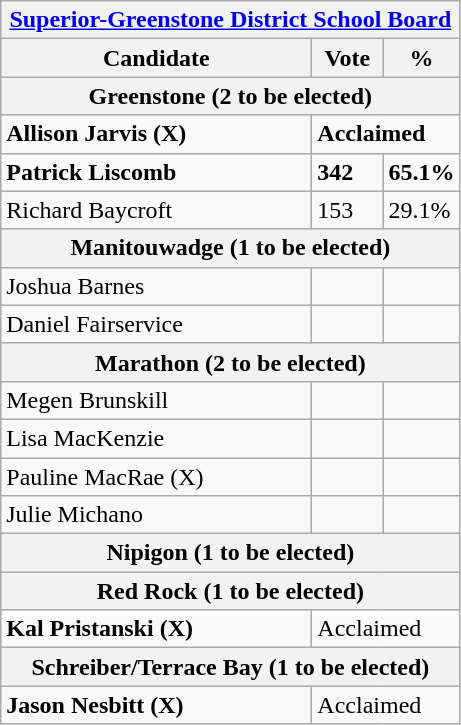<table class="wikitable">
<tr>
<th colspan="3"><strong><a href='#'>Superior-Greenstone District School Board</a></strong></th>
</tr>
<tr>
<th bgcolor="#DDDDFF" width="200px">Candidate</th>
<th bgcolor="#DDDDFF" width="40px">Vote</th>
<th bgcolor="#DDDDFF" width="30px">%</th>
</tr>
<tr>
<th colspan="3">Greenstone (2 to be elected)</th>
</tr>
<tr>
<td><strong>Allison Jarvis (X)</strong></td>
<td colspan="2"><strong>Acclaimed</strong></td>
</tr>
<tr>
<td><strong>Patrick Liscomb</strong></td>
<td><strong>342</strong></td>
<td><strong>65.1%</strong></td>
</tr>
<tr>
<td>Richard Baycroft</td>
<td>153</td>
<td>29.1%</td>
</tr>
<tr>
<th colspan="3">Manitouwadge (1 to be elected)</th>
</tr>
<tr>
<td>Joshua Barnes</td>
<td></td>
<td></td>
</tr>
<tr>
<td>Daniel Fairservice</td>
<td></td>
<td></td>
</tr>
<tr>
<th colspan="3">Marathon (2 to be elected)</th>
</tr>
<tr>
<td>Megen Brunskill</td>
<td></td>
<td></td>
</tr>
<tr>
<td>Lisa MacKenzie</td>
<td></td>
<td></td>
</tr>
<tr>
<td>Pauline MacRae (X)</td>
<td></td>
<td></td>
</tr>
<tr>
<td>Julie Michano</td>
<td></td>
<td></td>
</tr>
<tr>
<th colspan="3">Nipigon (1 to be elected)</th>
</tr>
<tr>
<th colspan="3">Red Rock (1 to be elected)</th>
</tr>
<tr>
<td><strong>Kal Pristanski (X)</strong></td>
<td colspan="2">Acclaimed</td>
</tr>
<tr>
<th colspan="3">Schreiber/Terrace Bay (1 to be elected)</th>
</tr>
<tr>
<td><strong>Jason Nesbitt (X)</strong></td>
<td colspan="2">Acclaimed</td>
</tr>
</table>
